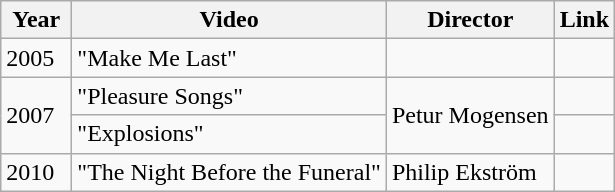<table class="wikitable">
<tr>
<th align="left" valign="top" width="40">Year</th>
<th align="left" valign="top">Video</th>
<th align="left" valign="top">Director</th>
<th align="left" valign="top">Link</th>
</tr>
<tr>
<td align="left" rowspan="1">2005</td>
<td align="left" valign="top">"Make Me Last"</td>
<td align="left" valign="top"></td>
<td align="left" valign="top"></td>
</tr>
<tr>
<td align="left" rowspan="2">2007</td>
<td align="left" valign="top">"Pleasure Songs"</td>
<td align="left" rowspan="2">Petur Mogensen</td>
<td align="left" valign="top"></td>
</tr>
<tr>
<td align="left" valign="top">"Explosions"</td>
<td align="left" valign="top"></td>
</tr>
<tr>
<td align="left" rowspan="1">2010</td>
<td align="left" valign="top">"The Night Before the Funeral"</td>
<td align="left" valign="top">Philip Ekström</td>
<td align="left" valign="top"></td>
</tr>
</table>
